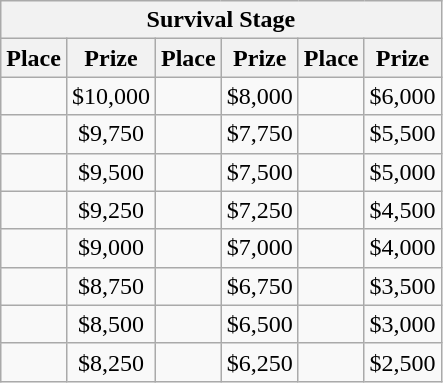<table class="wikitable" style="text-align:center; margin-top:0px;">
<tr>
<th colspan=6>Survival Stage</th>
</tr>
<tr>
<th>Place</th>
<th>Prize </th>
<th>Place</th>
<th>Prize </th>
<th>Place</th>
<th>Prize </th>
</tr>
<tr>
<td></td>
<td>$10,000</td>
<td></td>
<td>$8,000</td>
<td></td>
<td>$6,000</td>
</tr>
<tr>
<td></td>
<td>$9,750</td>
<td></td>
<td>$7,750</td>
<td></td>
<td>$5,500</td>
</tr>
<tr>
<td></td>
<td>$9,500</td>
<td></td>
<td>$7,500</td>
<td></td>
<td>$5,000</td>
</tr>
<tr>
<td></td>
<td>$9,250</td>
<td></td>
<td>$7,250</td>
<td></td>
<td>$4,500</td>
</tr>
<tr>
<td></td>
<td>$9,000</td>
<td></td>
<td>$7,000</td>
<td></td>
<td>$4,000</td>
</tr>
<tr>
<td></td>
<td>$8,750</td>
<td></td>
<td>$6,750</td>
<td></td>
<td>$3,500</td>
</tr>
<tr>
<td></td>
<td>$8,500</td>
<td></td>
<td>$6,500</td>
<td></td>
<td>$3,000</td>
</tr>
<tr>
<td></td>
<td>$8,250</td>
<td></td>
<td>$6,250</td>
<td></td>
<td>$2,500</td>
</tr>
</table>
